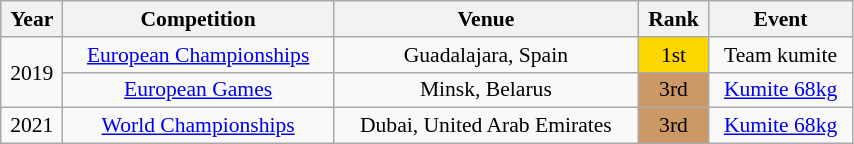<table class="wikitable sortable" width=45% style="font-size:90%; text-align:center;">
<tr>
<th>Year</th>
<th>Competition</th>
<th>Venue</th>
<th>Rank</th>
<th>Event</th>
</tr>
<tr>
<td rowspan=2>2019</td>
<td><a href='#'>European Championships</a></td>
<td>Guadalajara, Spain</td>
<td bgcolor="gold">1st</td>
<td>Team kumite</td>
</tr>
<tr>
<td><a href='#'>European Games</a></td>
<td>Minsk, Belarus</td>
<td bgcolor="cc9966">3rd</td>
<td><a href='#'>Kumite 68kg</a></td>
</tr>
<tr>
<td>2021</td>
<td><a href='#'>World Championships</a></td>
<td>Dubai, United Arab Emirates</td>
<td bgcolor="cc9966">3rd</td>
<td><a href='#'>Kumite 68kg</a></td>
</tr>
</table>
